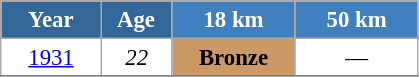<table class="wikitable" style="font-size:95%; text-align:center; border:grey solid 1px; border-collapse:collapse; background:#ffffff;">
<tr>
<th style="background-color:#369; color:white; width:60px;"> Year </th>
<th style="background-color:#369; color:white; width:40px;"> Age </th>
<th style="background-color:#4180be; color:white; width:75px;"> 18 km </th>
<th style="background-color:#4180be; color:white; width:75px;"> 50 km </th>
</tr>
<tr>
<td><a href='#'>1931</a></td>
<td><em>22</em></td>
<td bgcolor="cc9966"><strong>Bronze</strong></td>
<td>—</td>
</tr>
<tr>
</tr>
</table>
